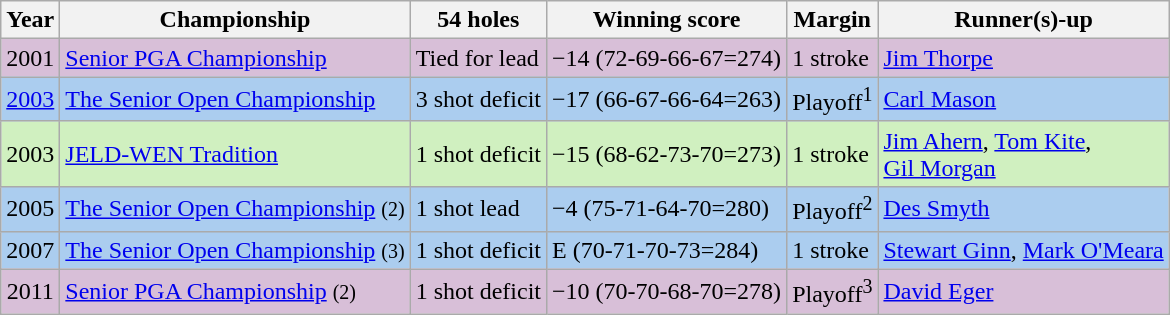<table class="wikitable">
<tr>
<th>Year</th>
<th>Championship</th>
<th>54 holes</th>
<th>Winning score</th>
<th>Margin</th>
<th>Runner(s)-up</th>
</tr>
<tr style="background:thistle;">
<td align=center>2001</td>
<td><a href='#'>Senior PGA Championship</a></td>
<td>Tied for lead</td>
<td>−14 (72-69-66-67=274)</td>
<td>1 stroke</td>
<td> <a href='#'>Jim Thorpe</a></td>
</tr>
<tr style="background:#abcdef;">
<td align=center><a href='#'>2003</a></td>
<td><a href='#'>The Senior Open Championship</a></td>
<td>3 shot deficit</td>
<td>−17 (66-67-66-64=263)</td>
<td>Playoff<sup>1</sup></td>
<td> <a href='#'>Carl Mason</a></td>
</tr>
<tr style="background:#d0f0c0;">
<td align=center>2003</td>
<td><a href='#'>JELD-WEN Tradition</a></td>
<td>1 shot deficit</td>
<td>−15 (68-62-73-70=273)</td>
<td>1 stroke</td>
<td> <a href='#'>Jim Ahern</a>,  <a href='#'>Tom Kite</a>,<br> <a href='#'>Gil Morgan</a></td>
</tr>
<tr style="background:#abcdef;">
<td align=center>2005</td>
<td><a href='#'>The Senior Open Championship</a> <small>(2)</small></td>
<td>1 shot lead</td>
<td>−4 (75-71-64-70=280)</td>
<td>Playoff<sup>2</sup></td>
<td> <a href='#'>Des Smyth</a></td>
</tr>
<tr style="background:#abcdef;">
<td align=center>2007</td>
<td><a href='#'>The Senior Open Championship</a> <small>(3)</small></td>
<td>1 shot deficit</td>
<td>E (70-71-70-73=284)</td>
<td>1 stroke</td>
<td> <a href='#'>Stewart Ginn</a>,  <a href='#'>Mark O'Meara</a></td>
</tr>
<tr style="background:thistle;">
<td align=center>2011</td>
<td><a href='#'>Senior PGA Championship</a> <small>(2)</small></td>
<td>1 shot deficit</td>
<td>−10 (70-70-68-70=278)</td>
<td>Playoff<sup>3</sup></td>
<td> <a href='#'>David Eger</a></td>
</tr>
</table>
